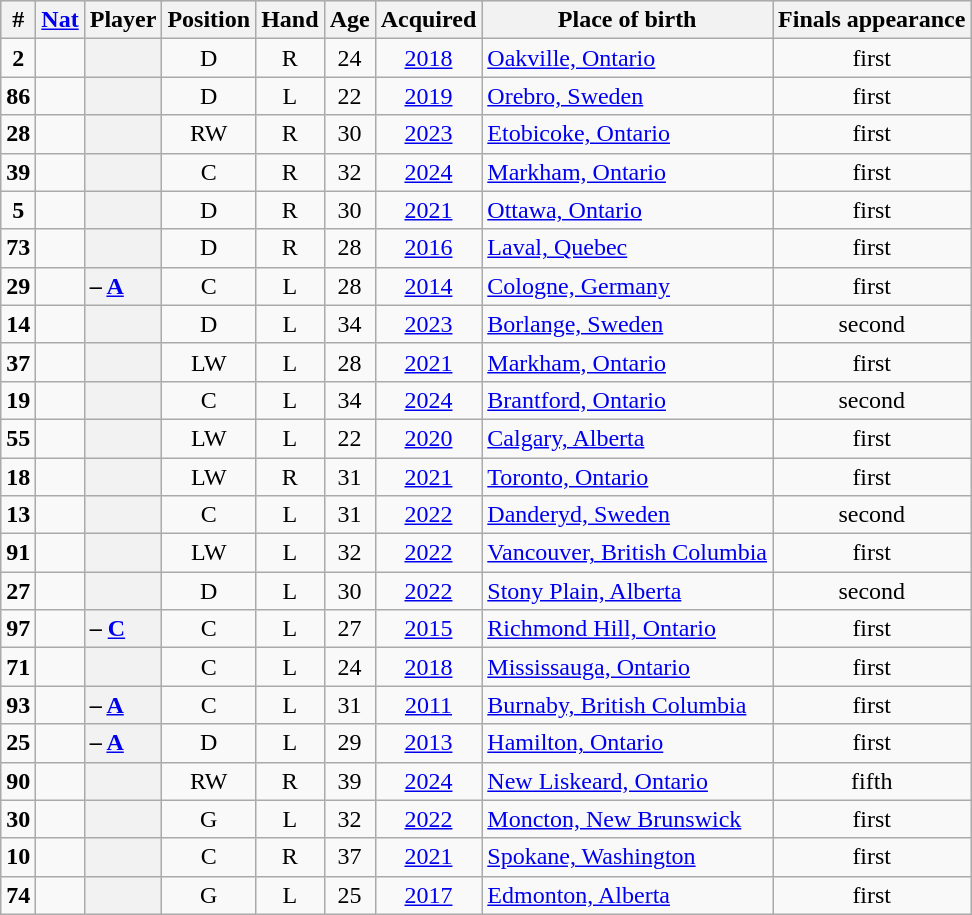<table class="sortable wikitable plainrowheaders" style="text-align:center;">
<tr style="background:#ddd;">
<th scope="col">#</th>
<th scope="col"><a href='#'>Nat</a></th>
<th scope="col">Player</th>
<th scope="col">Position</th>
<th scope="col">Hand</th>
<th scope="col">Age</th>
<th scope="col">Acquired</th>
<th scope="col" class="unsortable">Place of birth</th>
<th scope="col" class="unsortable">Finals appearance</th>
</tr>
<tr>
<td><strong>2</strong></td>
<td></td>
<th scope="row" style="text-align:left;"></th>
<td>D</td>
<td>R</td>
<td>24</td>
<td><a href='#'>2018</a></td>
<td style="text-align:left;"><a href='#'>Oakville, Ontario</a></td>
<td>first</td>
</tr>
<tr>
<td><strong>86</strong></td>
<td></td>
<th scope="row" style="text-align:left;"></th>
<td>D</td>
<td>L</td>
<td>22</td>
<td><a href='#'>2019</a></td>
<td style="text-align:left;"><a href='#'>Orebro, Sweden</a></td>
<td>first</td>
</tr>
<tr>
<td><strong>28</strong></td>
<td></td>
<th scope="row" style="text-align:left;"></th>
<td>RW</td>
<td>R</td>
<td>30</td>
<td><a href='#'>2023</a></td>
<td style="text-align:left;"><a href='#'>Etobicoke, Ontario</a></td>
<td>first</td>
</tr>
<tr>
<td><strong>39</strong></td>
<td></td>
<th scope="row" style="text-align:left;"></th>
<td>C</td>
<td>R</td>
<td>32</td>
<td><a href='#'>2024</a></td>
<td style="text-align:left;"><a href='#'>Markham, Ontario</a></td>
<td>first</td>
</tr>
<tr>
<td><strong>5</strong></td>
<td></td>
<th scope="row" style="text-align:left;"></th>
<td>D</td>
<td>R</td>
<td>30</td>
<td><a href='#'>2021</a></td>
<td style="text-align:left;"><a href='#'>Ottawa, Ontario</a></td>
<td>first</td>
</tr>
<tr>
<td><strong>73</strong></td>
<td></td>
<th scope="row" style="text-align:left;"></th>
<td>D</td>
<td>R</td>
<td>28</td>
<td><a href='#'>2016</a></td>
<td style="text-align:left;"><a href='#'>Laval, Quebec</a></td>
<td>first</td>
</tr>
<tr>
<td><strong>29</strong></td>
<td></td>
<th scope="row" style="text-align:left;"> – <strong><a href='#'>A</a></strong></th>
<td>C</td>
<td>L</td>
<td>28</td>
<td><a href='#'>2014</a></td>
<td style="text-align:left;"><a href='#'>Cologne, Germany</a></td>
<td>first</td>
</tr>
<tr>
<td><strong>14</strong></td>
<td></td>
<th scope="row" style="text-align:left;"></th>
<td>D</td>
<td>L</td>
<td>34</td>
<td><a href='#'>2023</a></td>
<td style="text-align:left;"><a href='#'>Borlange, Sweden</a></td>
<td>second </td>
</tr>
<tr>
<td><strong>37</strong></td>
<td></td>
<th scope="row" style="text-align:left;"></th>
<td>LW</td>
<td>L</td>
<td>28</td>
<td><a href='#'>2021</a></td>
<td style="text-align:left;"><a href='#'>Markham, Ontario</a></td>
<td>first</td>
</tr>
<tr>
<td><strong>19</strong></td>
<td></td>
<th scope="row" style="text-align:left;"></th>
<td>C</td>
<td>L</td>
<td>34</td>
<td><a href='#'>2024</a></td>
<td style="text-align:left;"><a href='#'>Brantford, Ontario</a></td>
<td>second </td>
</tr>
<tr>
<td><strong>55</strong></td>
<td></td>
<th scope="row" style="text-align:left;"></th>
<td>LW</td>
<td>L</td>
<td>22</td>
<td><a href='#'>2020</a></td>
<td style="text-align:left;"><a href='#'>Calgary, Alberta</a></td>
<td>first</td>
</tr>
<tr>
<td><strong>18</strong></td>
<td></td>
<th scope="row" style="text-align:left;"></th>
<td>LW</td>
<td>R</td>
<td>31</td>
<td><a href='#'>2021</a></td>
<td style="text-align:left;"><a href='#'>Toronto, Ontario</a></td>
<td>first</td>
</tr>
<tr>
<td><strong>13</strong></td>
<td></td>
<th scope="row" style="text-align:left;"></th>
<td>C</td>
<td>L</td>
<td>31</td>
<td><a href='#'>2022</a></td>
<td style="text-align:left;"><a href='#'>Danderyd, Sweden</a></td>
<td>second </td>
</tr>
<tr>
<td><strong>91</strong></td>
<td></td>
<th scope="row" style="text-align:left;"></th>
<td>LW</td>
<td>L</td>
<td>32</td>
<td><a href='#'>2022</a></td>
<td style="text-align:left;"><a href='#'>Vancouver, British Columbia</a></td>
<td>first</td>
</tr>
<tr>
<td><strong>27</strong></td>
<td></td>
<th scope="row" style="text-align:left;"></th>
<td>D</td>
<td>L</td>
<td>30</td>
<td><a href='#'>2022</a></td>
<td style="text-align:left;"><a href='#'>Stony Plain, Alberta</a></td>
<td>second </td>
</tr>
<tr>
<td><strong>97</strong></td>
<td></td>
<th scope="row" style="text-align:left;"> – <strong><a href='#'>C</a></strong></th>
<td>C</td>
<td>L</td>
<td>27</td>
<td><a href='#'>2015</a></td>
<td style="text-align:left;"><a href='#'>Richmond Hill, Ontario</a></td>
<td>first</td>
</tr>
<tr>
<td><strong>71</strong></td>
<td></td>
<th scope="row" style="text-align:left;"></th>
<td>C</td>
<td>L</td>
<td>24</td>
<td><a href='#'>2018</a></td>
<td style="text-align:left;"><a href='#'>Mississauga, Ontario</a></td>
<td>first</td>
</tr>
<tr>
<td><strong>93</strong></td>
<td></td>
<th scope="row" style="text-align:left;"> – <strong><a href='#'>A</a></strong></th>
<td>C</td>
<td>L</td>
<td>31</td>
<td><a href='#'>2011</a></td>
<td style="text-align:left;"><a href='#'>Burnaby, British Columbia</a></td>
<td>first</td>
</tr>
<tr>
<td><strong>25</strong></td>
<td></td>
<th scope="row" style="text-align:left;"> – <strong><a href='#'>A</a></strong></th>
<td>D</td>
<td>L</td>
<td>29</td>
<td><a href='#'>2013</a></td>
<td style="text-align:left;"><a href='#'>Hamilton, Ontario</a></td>
<td>first</td>
</tr>
<tr>
<td><strong>90</strong></td>
<td></td>
<th scope="row" style="text-align:left;"></th>
<td>RW</td>
<td>R</td>
<td>39</td>
<td><a href='#'>2024</a></td>
<td style="text-align:left;"><a href='#'>New Liskeard, Ontario</a></td>
<td>fifth </td>
</tr>
<tr>
<td><strong>30</strong></td>
<td></td>
<th scope="row" style="text-align:left;"></th>
<td>G</td>
<td>L</td>
<td>32</td>
<td><a href='#'>2022</a></td>
<td style="text-align:left;"><a href='#'>Moncton, New Brunswick</a></td>
<td>first</td>
</tr>
<tr>
<td><strong>10</strong></td>
<td></td>
<th scope="row" style="text-align:left;"></th>
<td>C</td>
<td>R</td>
<td>37</td>
<td><a href='#'>2021</a></td>
<td style="text-align:left;"><a href='#'>Spokane, Washington</a></td>
<td>first</td>
</tr>
<tr>
<td><strong>74</strong></td>
<td></td>
<th scope="row" style="text-align:left;"></th>
<td>G</td>
<td>L</td>
<td>25</td>
<td><a href='#'>2017</a></td>
<td style="text-align:left;"><a href='#'>Edmonton, Alberta</a></td>
<td>first</td>
</tr>
</table>
